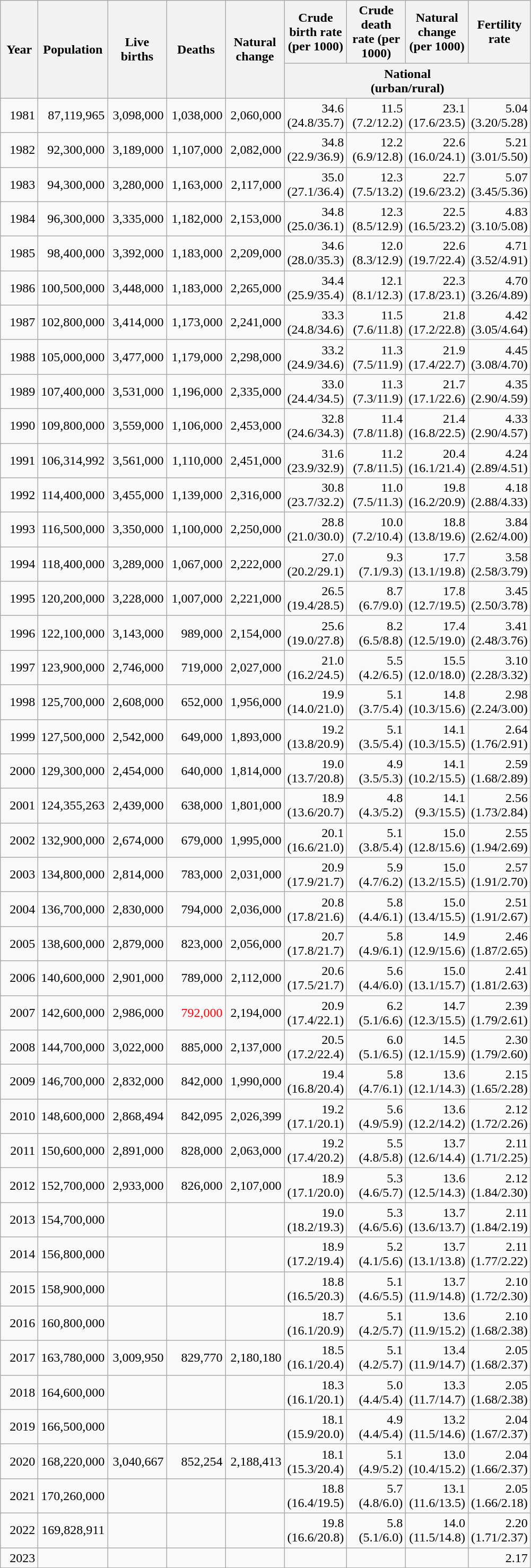<table class="wikitable sortable" style="text-align: right;">
<tr>
<th style="width:30pt;" rowspan=2>Year</th>
<th style="width:50pt;" rowspan=2>Population</th>
<th style="width:50pt;" rowspan=2>Live births</th>
<th style="width:50pt;" rowspan=2>Deaths</th>
<th style="width:50pt;" rowspan=2>Natural change</th>
<th style="width:50pt;">Crude birth rate (per 1000)</th>
<th style="width:50pt;">Crude death rate (per 1000)</th>
<th style="width:50pt;">Natural change (per 1000)</th>
<th style="width:50pt;">Fertility rate</th>
</tr>
<tr>
<th colspan=4>National<br>(urban/rural)</th>
</tr>
<tr>
<td>1981</td>
<td style="text-align:right;">87,119,965</td>
<td style="text-align:right;">3,098,000</td>
<td style="text-align:right;">1,038,000</td>
<td style="text-align:right;">2,060,000</td>
<td style="text-align:right;">34.6 (24.8/35.7)</td>
<td style="text-align:right;">11.5 (7.2/12.2)</td>
<td style="text-align:right;">23.1 (17.6/23.5)</td>
<td style="text-align:right;">5.04 (3.20/5.28)</td>
</tr>
<tr>
<td>1982</td>
<td style="text-align:right;">92,300,000</td>
<td style="text-align:right;">3,189,000</td>
<td style="text-align:right;">1,107,000</td>
<td style="text-align:right;">2,082,000</td>
<td style="text-align:right;">34.8 (22.9/36.9)</td>
<td style="text-align:right;">12.2 (6.9/12.8)</td>
<td style="text-align:right;">22.6 (16.0/24.1)</td>
<td style="text-align:right;">5.21 (3.01/5.50)</td>
</tr>
<tr>
<td>1983</td>
<td style="text-align:right;">94,300,000</td>
<td style="text-align:right;">3,280,000</td>
<td style="text-align:right;">1,163,000</td>
<td style="text-align:right;">2,117,000</td>
<td style="text-align:right;">35.0 (27.1/36.4)</td>
<td style="text-align:right;">12.3 (7.5/13.2)</td>
<td style="text-align:right;">22.7 (19.6/23.2)</td>
<td style="text-align:right;">5.07 (3.45/5.36)</td>
</tr>
<tr>
<td>1984</td>
<td style="text-align:right;">96,300,000</td>
<td style="text-align:right;">3,335,000</td>
<td style="text-align:right;">1,182,000</td>
<td style="text-align:right;">2,153,000</td>
<td style="text-align:right;">34.8 (25.0/36.1)</td>
<td style="text-align:right;">12.3 (8.5/12.9)</td>
<td style="text-align:right;">22.5 (16.5/23.2)</td>
<td style="text-align:right;">4.83 (3.10/5.08)</td>
</tr>
<tr>
<td>1985</td>
<td style="text-align:right;">98,400,000</td>
<td style="text-align:right;">3,392,000</td>
<td style="text-align:right;">1,183,000</td>
<td style="text-align:right;">2,209,000</td>
<td style="text-align:right;">34.6 (28.0/35.3)</td>
<td style="text-align:right;">12.0 (8.3/12.9)</td>
<td style="text-align:right;">22.6 (19.7/22.4)</td>
<td style="text-align:right;">4.71 (3.52/4.91)</td>
</tr>
<tr>
<td>1986</td>
<td style="text-align:right;">100,500,000</td>
<td style="text-align:right;">3,448,000</td>
<td style="text-align:right;">1,183,000</td>
<td style="text-align:right;">2,265,000</td>
<td style="text-align:right;">34.4 (25.9/35.4)</td>
<td style="text-align:right;">12.1 (8.1/12.3)</td>
<td style="text-align:right;">22.3 (17.8/23.1)</td>
<td style="text-align:right;">4.70 (3.26/4.89)</td>
</tr>
<tr>
<td>1987</td>
<td style="text-align:right;">102,800,000</td>
<td style="text-align:right;">3,414,000</td>
<td style="text-align:right;">1,173,000</td>
<td style="text-align:right;">2,241,000</td>
<td style="text-align:right;">33.3 (24.8/34.6)</td>
<td style="text-align:right;">11.5 (7.6/11.8)</td>
<td style="text-align:right;">21.8 (17.2/22.8)</td>
<td style="text-align:right;">4.42 (3.05/4.64)</td>
</tr>
<tr>
<td>1988</td>
<td style="text-align:right;">105,000,000</td>
<td style="text-align:right;">3,477,000</td>
<td style="text-align:right;">1,179,000</td>
<td style="text-align:right;">2,298,000</td>
<td style="text-align:right;">33.2 (24.9/34.6)</td>
<td style="text-align:right;">11.3 (7.5/11.9)</td>
<td style="text-align:right;">21.9 (17.4/22.7)</td>
<td style="text-align:right;">4.45 (3.08/4.70)</td>
</tr>
<tr>
<td>1989</td>
<td style="text-align:right;">107,400,000</td>
<td style="text-align:right;">3,531,000</td>
<td style="text-align:right;">1,196,000</td>
<td style="text-align:right;">2,335,000</td>
<td style="text-align:right;">33.0 (24.4/34.5)</td>
<td style="text-align:right;">11.3 (7.3/11.9)</td>
<td style="text-align:right;">21.7 (17.1/22.6)</td>
<td style="text-align:right;">4.35 (2.90/4.59)</td>
</tr>
<tr>
<td>1990</td>
<td style="text-align:right;">109,800,000</td>
<td style="text-align:right;">3,559,000</td>
<td style="text-align:right;">1,106,000</td>
<td style="text-align:right;">2,453,000</td>
<td style="text-align:right;">32.8 (24.6/34.3)</td>
<td style="text-align:right;">11.4 (7.8/11.8)</td>
<td style="text-align:right;">21.4 (16.8/22.5)</td>
<td style="text-align:right;">4.33 (2.90/4.57)</td>
</tr>
<tr>
<td>1991</td>
<td style="text-align:right;">106,314,992</td>
<td style="text-align:right;">3,561,000</td>
<td style="text-align:right;">1,110,000</td>
<td style="text-align:right;">2,451,000</td>
<td style="text-align:right;">31.6 (23.9/32.9)</td>
<td style="text-align:right;">11.2 (7.8/11.5)</td>
<td style="text-align:right;">20.4 (16.1/21.4)</td>
<td style="text-align:right;">4.24 (2.89/4.51)</td>
</tr>
<tr>
<td>1992</td>
<td style="text-align:right;">114,400,000</td>
<td style="text-align:right;">3,455,000</td>
<td style="text-align:right;">1,139,000</td>
<td style="text-align:right;">2,316,000</td>
<td style="text-align:right;">30.8 (23.7/32.2)</td>
<td style="text-align:right;">11.0 (7.5/11.3)</td>
<td style="text-align:right;">19.8 (16.2/20.9)</td>
<td style="text-align:right;">4.18 (2.88/4.33)</td>
</tr>
<tr>
<td>1993</td>
<td style="text-align:right;">116,500,000</td>
<td style="text-align:right;">3,350,000</td>
<td style="text-align:right;">1,100,000</td>
<td style="text-align:right;">2,250,000</td>
<td style="text-align:right;">28.8 (21.0/30.0)</td>
<td style="text-align:right;">10.0 (7.2/10.4)</td>
<td style="text-align:right;">18.8 (13.8/19.6)</td>
<td style="text-align:right;">3.84 (2.62/4.00)</td>
</tr>
<tr>
<td>1994</td>
<td style="text-align:right;">118,400,000</td>
<td style="text-align:right;">3,289,000</td>
<td style="text-align:right;">1,067,000</td>
<td style="text-align:right;">2,222,000</td>
<td style="text-align:right;">27.0 (20.2/29.1)</td>
<td style="text-align:right;">9.3 (7.1/9.3)</td>
<td style="text-align:right;">17.7 (13.1/19.8)</td>
<td style="text-align:right;">3.58 (2.58/3.79)</td>
</tr>
<tr>
<td>1995</td>
<td style="text-align:right;">120,200,000</td>
<td style="text-align:right;">3,228,000</td>
<td style="text-align:right;">1,007,000</td>
<td style="text-align:right;">2,221,000</td>
<td style="text-align:right;">26.5 (19.4/28.5)</td>
<td style="text-align:right;">8.7 (6.7/9.0)</td>
<td style="text-align:right;">17.8 (12.7/19.5)</td>
<td style="text-align:right;">3.45 (2.50/3.78)</td>
</tr>
<tr>
<td>1996</td>
<td style="text-align:right;">122,100,000</td>
<td style="text-align:right;">3,143,000</td>
<td style="text-align:right;">989,000</td>
<td style="text-align:right;">2,154,000</td>
<td style="text-align:right;">25.6 (19.0/27.8)</td>
<td style="text-align:right;">8.2 (6.5/8.8)</td>
<td style="text-align:right;">17.4 (12.5/19.0)</td>
<td style="text-align:right;">3.41 (2.48/3.76)</td>
</tr>
<tr>
<td>1997</td>
<td style="text-align:right;">123,900,000</td>
<td style="text-align:right;">2,746,000</td>
<td style="text-align:right;">719,000</td>
<td style="text-align:right;">2,027,000</td>
<td style="text-align:right;">21.0 (16.2/24.5)</td>
<td style="text-align:right;">5.5 (4.2/6.5)</td>
<td style="text-align:right;">15.5 (12.0/18.0)</td>
<td style="text-align:right;">3.10 (2.28/3.32)</td>
</tr>
<tr>
<td>1998</td>
<td style="text-align:right;">125,700,000</td>
<td style="text-align:right;">2,608,000</td>
<td style="text-align:right;">652,000</td>
<td style="text-align:right;">1,956,000</td>
<td style="text-align:right;">19.9 (14.0/21.0)</td>
<td style="text-align:right;">5.1 (3.7/5.4)</td>
<td style="text-align:right;">14.8 (10.3/15.6)</td>
<td style="text-align:right;">2.98 (2.24/3.00)</td>
</tr>
<tr>
<td>1999</td>
<td style="text-align:right;">127,500,000</td>
<td style="text-align:right;">2,542,000</td>
<td style="text-align:right;">649,000</td>
<td style="text-align:right;">1,893,000</td>
<td style="text-align:right;">19.2 (13.8/20.9)</td>
<td style="text-align:right;">5.1 (3.5/5.4)</td>
<td style="text-align:right;">14.1 (10.3/15.5)</td>
<td style="text-align:right;">2.64 (1.76/2.91)</td>
</tr>
<tr>
<td>2000</td>
<td style="text-align:right;">129,300,000</td>
<td style="text-align:right;">2,454,000</td>
<td style="text-align:right;">640,000</td>
<td style="text-align:right;">1,814,000</td>
<td style="text-align:right;">19.0 (13.7/20.8)</td>
<td style="text-align:right;">4.9 (3.5/5.3)</td>
<td style="text-align:right;">14.1 (10.2/15.5)</td>
<td style="text-align:right;">2.59 (1.68/2.89)</td>
</tr>
<tr>
<td>2001</td>
<td style="text-align:right;">124,355,263</td>
<td style="text-align:right;">2,439,000</td>
<td style="text-align:right;">638,000</td>
<td style="text-align:right;">1,801,000</td>
<td style="text-align:right;">18.9 (13.6/20.7)</td>
<td style="text-align:right;">4.8 (4.3/5.2)</td>
<td style="text-align:right;">14.1 (9.3/15.5)</td>
<td style="text-align:right;">2.56 (1.73/2.84)</td>
</tr>
<tr>
<td>2002</td>
<td style="text-align:right;">132,900,000</td>
<td style="text-align:right;">2,674,000</td>
<td style="text-align:right;">679,000</td>
<td style="text-align:right;">1,995,000</td>
<td style="text-align:right;">20.1 (16.6/21.0)</td>
<td style="text-align:right;">5.1 (3.8/5.4)</td>
<td style="text-align:right;">15.0 (12.8/15.6)</td>
<td style="text-align:right;">2.55 (1.94/2.69)</td>
</tr>
<tr>
<td>2003</td>
<td style="text-align:right;">134,800,000</td>
<td style="text-align:right;">2,814,000</td>
<td style="text-align:right;">783,000</td>
<td style="text-align:right;">2,031,000</td>
<td style="text-align:right;">20.9 (17.9/21.7)</td>
<td style="text-align:right;">5.9 (4.7/6.2)</td>
<td style="text-align:right;">15.0 (13.2/15.5)</td>
<td style="text-align:right;">2.57 (1.91/2.70)</td>
</tr>
<tr>
<td>2004</td>
<td style="text-align:right;">136,700,000</td>
<td style="text-align:right;">2,830,000</td>
<td style="text-align:right;">794,000</td>
<td style="text-align:right;">2,036,000</td>
<td style="text-align:right;">20.8 (17.8/21.6)</td>
<td style="text-align:right;">5.8 (4.4/6.1)</td>
<td style="text-align:right;">15.0 (13.4/15.5)</td>
<td style="text-align:right;">2.51 (1.91/2.67)</td>
</tr>
<tr>
<td>2005</td>
<td style="text-align:right;">138,600,000</td>
<td style="text-align:right;">2,879,000</td>
<td style="text-align:right;">823,000</td>
<td style="text-align:right;">2,056,000</td>
<td style="text-align:right;">20.7 (17.8/21.7)</td>
<td style="text-align:right;">5.8 (4.9/6.1)</td>
<td style="text-align:right;">14.9 (12.9/15.6)</td>
<td style="text-align:right;">2.46 (1.87/2.65)</td>
</tr>
<tr>
<td>2006</td>
<td style="text-align:right;">140,600,000</td>
<td style="text-align:right;">2,901,000</td>
<td style="text-align:right;">789,000</td>
<td style="text-align:right;">2,112,000</td>
<td style="text-align:right;">20.6 (17.5/21.7)</td>
<td style="text-align:right;">5.6 (4.4/6.0)</td>
<td style="text-align:right;">15.0 (13.1/15.7)</td>
<td style="text-align:right;">2.41 (1.81/2.63)</td>
</tr>
<tr>
<td>2007</td>
<td style="text-align:right;">142,600,000</td>
<td style="text-align:right;">2,986,000</td>
<td style="color:red;">792,000</td>
<td style="text-align:right;">2,194,000</td>
<td style="text-align:right;">20.9 (17.4/22.1)</td>
<td style="text-align:right;">6.2 (5.1/6.6)</td>
<td style="text-align:right;">14.7 (12.3/15.5)</td>
<td style="text-align:right;">2.39 (1.79/2.61)</td>
</tr>
<tr>
<td>2008</td>
<td style="text-align:right;">144,700,000</td>
<td style="text-align:right;">3,022,000</td>
<td style="text-align:right;">885,000</td>
<td style="text-align:right;">2,137,000</td>
<td style="text-align:right;">20.5 (17.2/22.4)</td>
<td style="text-align:right;">6.0 (5.1/6.5)</td>
<td style="text-align:right;">14.5 (12.1/15.9)</td>
<td style="text-align:right;">2.30 (1.79/2.60)</td>
</tr>
<tr>
<td>2009</td>
<td style="text-align:right;">146,700,000</td>
<td style="text-align:right;">2,832,000</td>
<td style="text-align:right;">842,000</td>
<td style="text-align:right;">1,990,000</td>
<td style="text-align:right;">19.4 (16.8/20.4)</td>
<td style="text-align:right;">5.8 (4.7/6.1)</td>
<td style="text-align:right;">13.6 (12.1/14.3)</td>
<td style="text-align:right;">2.15 (1.65/2.28)</td>
</tr>
<tr>
<td>2010</td>
<td style="text-align:right;">148,600,000</td>
<td style="text-align:right;">2,868,494</td>
<td style="text-align:right;">842,095</td>
<td style="text-align:right;">2,026,399</td>
<td style="text-align:right;">19.2 (17.1/20.1)</td>
<td style="text-align:right;">5.6 (4.9/5.9)</td>
<td style="text-align:right;">13.6 (12.2/14.2)</td>
<td style="text-align:right;">2.12 (1.72/2.26)</td>
</tr>
<tr>
<td>2011</td>
<td style="text-align:right;">150,600,000</td>
<td style="text-align:right;">2,891,000</td>
<td style="text-align:right;">828,000</td>
<td style="text-align:right;">2,063,000</td>
<td style="text-align:right;">19.2 (17.4/20.2)</td>
<td style="text-align:right;">5.5 (4.8/5.8)</td>
<td style="text-align:right;">13.7 (12.6/14.4)</td>
<td style="text-align:right;">2.11 (1.71/2.25)</td>
</tr>
<tr>
<td>2012</td>
<td style="text-align:right;">152,700,000</td>
<td style="text-align:right;">2,933,000</td>
<td style="text-align:right;">826,000</td>
<td style="text-align:right;">2,107,000</td>
<td style="text-align:right;">18.9 (17.1/20.0)</td>
<td style="text-align:right;">5.3 (4.6/5.7)</td>
<td style="text-align:right;">13.6 (12.5/14.3)</td>
<td style="text-align:right;">2.12 (1.84/2.30)</td>
</tr>
<tr>
<td>2013</td>
<td style="text-align:right;">154,700,000</td>
<td style="text-align:right;"></td>
<td style="text-align:right;"></td>
<td style="text-align:right;"></td>
<td style="text-align:right;">19.0 (18.2/19.3)</td>
<td style="text-align:right;">5.3 (4.6/5.6)</td>
<td style="text-align:right;">13.7 (13.6/13.7)</td>
<td style="text-align:right;">2.11 (1.84/2.19)</td>
</tr>
<tr>
<td>2014</td>
<td style="text-align:right;">156,800,000</td>
<td style="text-align:right;"></td>
<td style="text-align:right;"></td>
<td style="text-align:right;"></td>
<td style="text-align:right;">18.9 (17.2/19.4)</td>
<td style="text-align:right;">5.2 (4.1/5.6)</td>
<td style="text-align:right;">13.7 (13.1/13.8)</td>
<td style="text-align:right;">2.11 (1.77/2.22)</td>
</tr>
<tr>
<td>2015</td>
<td style="text-align:right;">158,900,000</td>
<td style="text-align:right;"></td>
<td style="text-align:right;"></td>
<td style="text-align:right;"></td>
<td style="text-align:right;">18.8 (16.5/20.3)</td>
<td style="text-align:right;">5.1 (4.6/5.5)</td>
<td style="text-align:right;">13.7 (11.9/14.8)</td>
<td style="text-align:right;">2.10 (1.72/2.30)</td>
</tr>
<tr>
<td>2016</td>
<td style="text-align:right;">160,800,000</td>
<td style="text-align:right;"></td>
<td style="text-align:right;"></td>
<td style="text-align:right;"></td>
<td style="text-align:right;">18.7 (16.1/20.9)</td>
<td style="text-align:right;">5.1 (4.2/5.7)</td>
<td style="text-align:right;">13.6 (11.9/15.2)</td>
<td style="text-align:right;">2.10 (1.68/2.38)</td>
</tr>
<tr>
<td>2017</td>
<td style="text-align:right;">163,780,000</td>
<td style="text-align:right;">3,009,950</td>
<td style="text-align:right;">829,770</td>
<td style="text-align:right;">2,180,180</td>
<td style="text-align:right;">18.5 (16.1/20.4)</td>
<td style="text-align:right;">5.1 (4.2/5.7)</td>
<td style="text-align:right;">13.4 (11.9/14.7)</td>
<td style="text-align:right;">2.05 (1.68/2.37)</td>
</tr>
<tr>
<td>2018</td>
<td style="text-align:right;">164,600,000</td>
<td style="text-align:right;"></td>
<td style="text-align:right;"></td>
<td style="text-align:right;"></td>
<td style="text-align:right;">18.3 (16.1/20.1)</td>
<td style="text-align:right;">5.0 (4.4/5.4)</td>
<td style="text-align:right;">13.3 (11.7/14.7)</td>
<td style="text-align:right;">2.05 (1.68/2.38)</td>
</tr>
<tr>
<td>2019</td>
<td style="text-align:right;">166,500,000</td>
<td style="text-align:right;"></td>
<td style="text-align:right;"></td>
<td style="text-align:right;"></td>
<td style="text-align:right;">18.1 (15.9/20.0)</td>
<td style="text-align:right;">4.9 (4.4/5.4)</td>
<td style="text-align:right;">13.2 (11.5/14.6)</td>
<td style="text-align:right;">2.04 (1.67/2.37)</td>
</tr>
<tr>
<td>2020</td>
<td style="text-align:right;">168,220,000</td>
<td style="text-align:right;">3,040,667</td>
<td style="text-align:right;">852,254</td>
<td style="text-align:right;">2,188,413</td>
<td style="text-align:right;">18.1 (15.3/20.4)</td>
<td style="text-align:right;">5.1 (4.9/5.2)</td>
<td style="text-align:right;">13.0 (10.4/15.2)</td>
<td style="text-align:right;">2.04 (1.66/2.37)</td>
</tr>
<tr>
<td>2021</td>
<td style="text-align:right;">170,260,000</td>
<td style="text-align:right;"></td>
<td style="text-align:right;"></td>
<td style="text-align:right;"></td>
<td style="text-align:right;">18.8 (16.4/19.5)</td>
<td style="text-align:right;">5.7 (4.8/6.0)</td>
<td style="text-align:right;">13.1 (11.6/13.5)</td>
<td style="text-align:right;">2.05 (1.66/2.18)</td>
</tr>
<tr>
<td>2022</td>
<td style="text-align:right;">169,828,911</td>
<td style="text-align:right;"></td>
<td style="text-align:right;"></td>
<td style="text-align:right;"></td>
<td style="text-align:right;">19.8 (16.6/20.8)</td>
<td style="text-align:right;">5.8 (5.1/6.0)</td>
<td style="text-align:right;">14.0 (11.5/14.8)</td>
<td style="text-align:right;">2.20 (1.71/2.37)</td>
</tr>
<tr>
<td>2023</td>
<td></td>
<td></td>
<td></td>
<td></td>
<td></td>
<td></td>
<td></td>
<td>2.17</td>
</tr>
</table>
